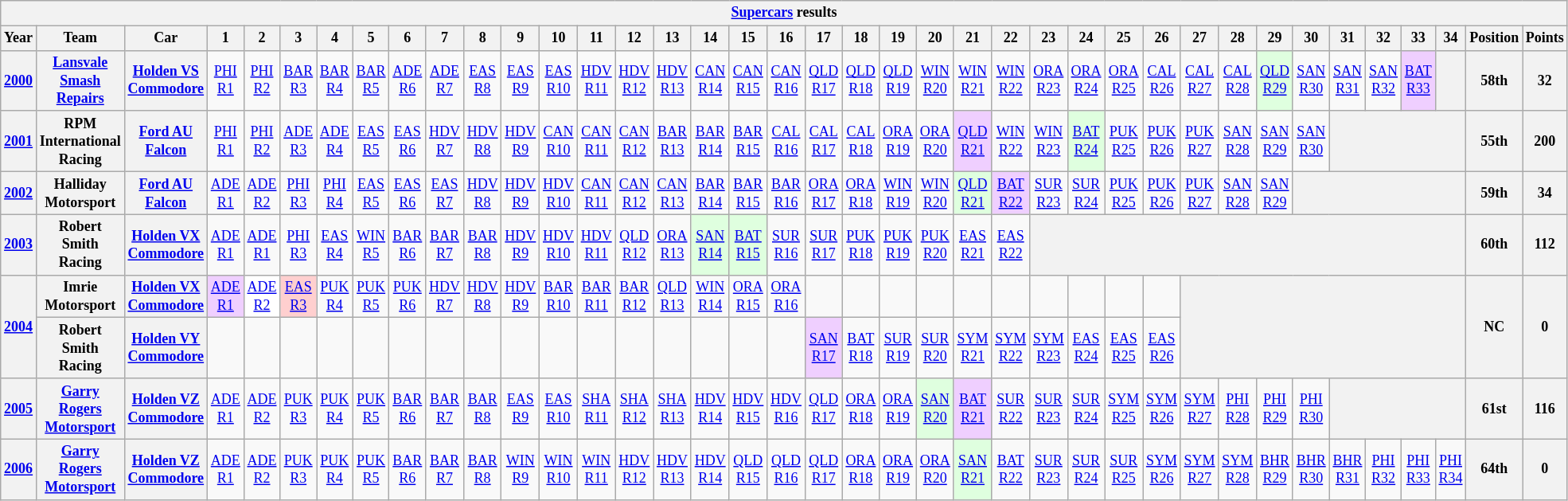<table class="wikitable" style="text-align:center; font-size:75%">
<tr>
<th colspan=45><a href='#'>Supercars</a> results</th>
</tr>
<tr>
<th>Year</th>
<th>Team</th>
<th>Car</th>
<th>1</th>
<th>2</th>
<th>3</th>
<th>4</th>
<th>5</th>
<th>6</th>
<th>7</th>
<th>8</th>
<th>9</th>
<th>10</th>
<th>11</th>
<th>12</th>
<th>13</th>
<th>14</th>
<th>15</th>
<th>16</th>
<th>17</th>
<th>18</th>
<th>19</th>
<th>20</th>
<th>21</th>
<th>22</th>
<th>23</th>
<th>24</th>
<th>25</th>
<th>26</th>
<th>27</th>
<th>28</th>
<th>29</th>
<th>30</th>
<th>31</th>
<th>32</th>
<th>33</th>
<th>34</th>
<th>Position</th>
<th>Points</th>
</tr>
<tr>
<th><a href='#'>2000</a></th>
<th><a href='#'>Lansvale Smash Repairs</a></th>
<th><a href='#'>Holden VS Commodore</a></th>
<td><a href='#'>PHI<br>R1</a></td>
<td><a href='#'>PHI<br>R2</a></td>
<td><a href='#'>BAR<br>R3</a></td>
<td><a href='#'>BAR<br>R4</a></td>
<td><a href='#'>BAR<br>R5</a></td>
<td><a href='#'>ADE<br>R6</a></td>
<td><a href='#'>ADE<br>R7</a></td>
<td><a href='#'>EAS<br>R8</a></td>
<td><a href='#'>EAS<br>R9</a></td>
<td><a href='#'>EAS<br>R10</a></td>
<td><a href='#'>HDV<br>R11</a></td>
<td><a href='#'>HDV<br>R12</a></td>
<td><a href='#'>HDV<br>R13</a></td>
<td><a href='#'>CAN<br>R14</a></td>
<td><a href='#'>CAN<br>R15</a></td>
<td><a href='#'>CAN<br>R16</a></td>
<td><a href='#'>QLD<br>R17</a></td>
<td><a href='#'>QLD<br>R18</a></td>
<td><a href='#'>QLD<br>R19</a></td>
<td><a href='#'>WIN<br>R20</a></td>
<td><a href='#'>WIN<br>R21</a></td>
<td><a href='#'>WIN<br>R22</a></td>
<td><a href='#'>ORA<br>R23</a></td>
<td><a href='#'>ORA<br>R24</a></td>
<td><a href='#'>ORA<br>R25</a></td>
<td><a href='#'>CAL<br>R26</a></td>
<td><a href='#'>CAL<br>R27</a></td>
<td><a href='#'>CAL<br>R28</a></td>
<td style=background:#dfffdf><a href='#'>QLD<br>R29</a><br></td>
<td><a href='#'>SAN<br>R30</a></td>
<td><a href='#'>SAN<br>R31</a></td>
<td><a href='#'>SAN<br>R32</a></td>
<td style=background:#efcfff><a href='#'>BAT<br>R33</a><br></td>
<th></th>
<th>58th</th>
<th>32</th>
</tr>
<tr>
<th><a href='#'>2001</a></th>
<th>RPM International Racing</th>
<th><a href='#'>Ford AU Falcon</a></th>
<td><a href='#'>PHI<br>R1</a></td>
<td><a href='#'>PHI<br>R2</a></td>
<td><a href='#'>ADE<br>R3</a></td>
<td><a href='#'>ADE<br>R4</a></td>
<td><a href='#'>EAS<br>R5</a></td>
<td><a href='#'>EAS<br>R6</a></td>
<td><a href='#'>HDV<br>R7</a></td>
<td><a href='#'>HDV<br>R8</a></td>
<td><a href='#'>HDV<br>R9</a></td>
<td><a href='#'>CAN<br>R10</a></td>
<td><a href='#'>CAN<br>R11</a></td>
<td><a href='#'>CAN<br>R12</a></td>
<td><a href='#'>BAR<br>R13</a></td>
<td><a href='#'>BAR<br>R14</a></td>
<td><a href='#'>BAR<br>R15</a></td>
<td><a href='#'>CAL<br>R16</a></td>
<td><a href='#'>CAL<br>R17</a></td>
<td><a href='#'>CAL<br>R18</a></td>
<td><a href='#'>ORA<br>R19</a></td>
<td><a href='#'>ORA<br>R20</a></td>
<td style=background:#efcfff><a href='#'>QLD<br>R21</a><br></td>
<td><a href='#'>WIN<br>R22</a></td>
<td><a href='#'>WIN<br>R23</a></td>
<td style=background:#dfffdf><a href='#'>BAT<br>R24</a><br></td>
<td><a href='#'>PUK<br>R25</a></td>
<td><a href='#'>PUK<br>R26</a></td>
<td><a href='#'>PUK<br>R27</a></td>
<td><a href='#'>SAN<br>R28</a></td>
<td><a href='#'>SAN<br>R29</a></td>
<td><a href='#'>SAN<br>R30</a></td>
<th colspan=4></th>
<th>55th</th>
<th>200</th>
</tr>
<tr>
<th><a href='#'>2002</a></th>
<th>Halliday Motorsport</th>
<th><a href='#'>Ford AU Falcon</a></th>
<td><a href='#'>ADE<br>R1</a></td>
<td><a href='#'>ADE<br>R2</a></td>
<td><a href='#'>PHI<br>R3</a></td>
<td><a href='#'>PHI<br>R4</a></td>
<td><a href='#'>EAS<br>R5</a></td>
<td><a href='#'>EAS<br>R6</a></td>
<td><a href='#'>EAS<br>R7</a></td>
<td><a href='#'>HDV<br>R8</a></td>
<td><a href='#'>HDV<br>R9</a></td>
<td><a href='#'>HDV<br>R10</a></td>
<td><a href='#'>CAN<br>R11</a></td>
<td><a href='#'>CAN<br>R12</a></td>
<td><a href='#'>CAN<br>R13</a></td>
<td><a href='#'>BAR<br>R14</a></td>
<td><a href='#'>BAR<br>R15</a></td>
<td><a href='#'>BAR<br>R16</a></td>
<td><a href='#'>ORA<br>R17</a></td>
<td><a href='#'>ORA<br>R18</a></td>
<td><a href='#'>WIN<br>R19</a></td>
<td><a href='#'>WIN<br>R20</a></td>
<td style=background:#dfffdf><a href='#'>QLD<br>R21</a><br></td>
<td style=background:#efcfff><a href='#'>BAT<br>R22</a><br></td>
<td><a href='#'>SUR<br>R23</a></td>
<td><a href='#'>SUR<br>R24</a></td>
<td><a href='#'>PUK<br>R25</a></td>
<td><a href='#'>PUK<br>R26</a></td>
<td><a href='#'>PUK<br>R27</a></td>
<td><a href='#'>SAN<br>R28</a></td>
<td><a href='#'>SAN<br>R29</a></td>
<th colspan=5></th>
<th>59th</th>
<th>34</th>
</tr>
<tr>
<th><a href='#'>2003</a></th>
<th>Robert Smith Racing</th>
<th><a href='#'>Holden VX Commodore</a></th>
<td><a href='#'>ADE<br>R1</a></td>
<td><a href='#'>ADE<br>R1</a></td>
<td><a href='#'>PHI<br>R3</a></td>
<td><a href='#'>EAS<br>R4</a></td>
<td><a href='#'>WIN<br>R5</a></td>
<td><a href='#'>BAR<br>R6</a></td>
<td><a href='#'>BAR<br>R7</a></td>
<td><a href='#'>BAR<br>R8</a></td>
<td><a href='#'>HDV<br>R9</a></td>
<td><a href='#'>HDV<br>R10</a></td>
<td><a href='#'>HDV<br>R11</a></td>
<td><a href='#'>QLD<br>R12</a></td>
<td><a href='#'>ORA<br>R13</a></td>
<td style=background:#dfffdf><a href='#'>SAN<br>R14</a><br></td>
<td style=background:#dfffdf><a href='#'>BAT<br>R15</a><br></td>
<td><a href='#'>SUR<br>R16</a></td>
<td><a href='#'>SUR<br>R17</a></td>
<td><a href='#'>PUK<br>R18</a></td>
<td><a href='#'>PUK<br>R19</a></td>
<td><a href='#'>PUK<br>R20</a></td>
<td><a href='#'>EAS<br>R21</a></td>
<td><a href='#'>EAS<br>R22</a></td>
<th colspan=12></th>
<th>60th</th>
<th>112</th>
</tr>
<tr>
<th rowspan=2><a href='#'>2004</a></th>
<th>Imrie Motorsport</th>
<th><a href='#'>Holden VX Commodore</a></th>
<td style=background:#efcfff><a href='#'>ADE<br>R1</a><br></td>
<td style=background:#ffffff><a href='#'>ADE<br>R2</a><br></td>
<td style=background:#ffcfcf><a href='#'>EAS<br>R3</a><br></td>
<td><a href='#'>PUK<br>R4</a></td>
<td><a href='#'>PUK<br>R5</a></td>
<td><a href='#'>PUK<br>R6</a></td>
<td><a href='#'>HDV<br>R7</a></td>
<td><a href='#'>HDV<br>R8</a></td>
<td><a href='#'>HDV<br>R9</a></td>
<td><a href='#'>BAR<br>R10</a></td>
<td><a href='#'>BAR<br>R11</a></td>
<td><a href='#'>BAR<br>R12</a></td>
<td><a href='#'>QLD<br>R13</a></td>
<td><a href='#'>WIN<br>R14</a></td>
<td><a href='#'>ORA<br>R15</a></td>
<td><a href='#'>ORA<br>R16</a></td>
<td></td>
<td></td>
<td></td>
<td></td>
<td></td>
<td></td>
<td></td>
<td></td>
<td></td>
<td></td>
<th rowspan=2 colspan=8></th>
<th rowspan=2>NC</th>
<th rowspan=2>0</th>
</tr>
<tr>
<th>Robert Smith Racing</th>
<th><a href='#'>Holden VY Commodore</a></th>
<td></td>
<td></td>
<td></td>
<td></td>
<td></td>
<td></td>
<td></td>
<td></td>
<td></td>
<td></td>
<td></td>
<td></td>
<td></td>
<td></td>
<td></td>
<td></td>
<td style=background:#efcfff><a href='#'>SAN<br>R17</a><br></td>
<td><a href='#'>BAT<br>R18</a></td>
<td><a href='#'>SUR<br>R19</a></td>
<td><a href='#'>SUR<br>R20</a></td>
<td><a href='#'>SYM<br>R21</a></td>
<td><a href='#'>SYM<br>R22</a></td>
<td><a href='#'>SYM<br>R23</a></td>
<td><a href='#'>EAS<br>R24</a></td>
<td><a href='#'>EAS<br>R25</a></td>
<td><a href='#'>EAS<br>R26</a></td>
</tr>
<tr>
<th><a href='#'>2005</a></th>
<th><a href='#'>Garry Rogers Motorsport</a></th>
<th><a href='#'>Holden VZ Commodore</a></th>
<td><a href='#'>ADE<br>R1</a></td>
<td><a href='#'>ADE<br>R2</a></td>
<td><a href='#'>PUK<br>R3</a></td>
<td><a href='#'>PUK<br>R4</a></td>
<td><a href='#'>PUK<br>R5</a></td>
<td><a href='#'>BAR<br>R6</a></td>
<td><a href='#'>BAR<br>R7</a></td>
<td><a href='#'>BAR<br>R8</a></td>
<td><a href='#'>EAS<br>R9</a></td>
<td><a href='#'>EAS<br>R10</a></td>
<td><a href='#'>SHA<br>R11</a></td>
<td><a href='#'>SHA<br>R12</a></td>
<td><a href='#'>SHA<br>R13</a></td>
<td><a href='#'>HDV<br>R14</a></td>
<td><a href='#'>HDV<br>R15</a></td>
<td><a href='#'>HDV<br>R16</a></td>
<td><a href='#'>QLD<br>R17</a></td>
<td><a href='#'>ORA<br>R18</a></td>
<td><a href='#'>ORA<br>R19</a></td>
<td style=background:#dfffdf><a href='#'>SAN<br>R20</a><br></td>
<td style=background:#efcfff><a href='#'>BAT<br>R21</a><br></td>
<td><a href='#'>SUR<br>R22</a></td>
<td><a href='#'>SUR<br>R23</a></td>
<td><a href='#'>SUR<br>R24</a></td>
<td><a href='#'>SYM<br>R25</a></td>
<td><a href='#'>SYM<br>R26</a></td>
<td><a href='#'>SYM<br>R27</a></td>
<td><a href='#'>PHI<br>R28</a></td>
<td><a href='#'>PHI<br>R29</a></td>
<td><a href='#'>PHI<br>R30</a></td>
<th colspan=4></th>
<th>61st</th>
<th>116</th>
</tr>
<tr>
<th><a href='#'>2006</a></th>
<th><a href='#'>Garry Rogers Motorsport</a></th>
<th><a href='#'>Holden VZ Commodore</a></th>
<td><a href='#'>ADE<br>R1</a></td>
<td><a href='#'>ADE<br>R2</a></td>
<td><a href='#'>PUK<br>R3</a></td>
<td><a href='#'>PUK<br>R4</a></td>
<td><a href='#'>PUK<br>R5</a></td>
<td><a href='#'>BAR<br>R6</a></td>
<td><a href='#'>BAR<br>R7</a></td>
<td><a href='#'>BAR<br>R8</a></td>
<td><a href='#'>WIN<br>R9</a></td>
<td><a href='#'>WIN<br>R10</a></td>
<td><a href='#'>WIN<br>R11</a></td>
<td><a href='#'>HDV<br>R12</a></td>
<td><a href='#'>HDV<br>R13</a></td>
<td><a href='#'>HDV<br>R14</a></td>
<td><a href='#'>QLD<br>R15</a></td>
<td><a href='#'>QLD<br>R16</a></td>
<td><a href='#'>QLD<br>R17</a></td>
<td><a href='#'>ORA<br>R18</a></td>
<td><a href='#'>ORA<br>R19</a></td>
<td><a href='#'>ORA<br>R20</a></td>
<td style=background:#dfffdf><a href='#'>SAN<br>R21</a><br></td>
<td><a href='#'>BAT<br>R22</a></td>
<td><a href='#'>SUR<br>R23</a></td>
<td><a href='#'>SUR<br>R24</a></td>
<td><a href='#'>SUR<br>R25</a></td>
<td><a href='#'>SYM<br>R26</a></td>
<td><a href='#'>SYM<br>R27</a></td>
<td><a href='#'>SYM<br>R28</a></td>
<td><a href='#'>BHR<br>R29</a></td>
<td><a href='#'>BHR<br>R30</a></td>
<td><a href='#'>BHR<br>R31</a></td>
<td><a href='#'>PHI<br>R32</a></td>
<td><a href='#'>PHI<br>R33</a></td>
<td><a href='#'>PHI<br>R34</a></td>
<th>64th</th>
<th>0</th>
</tr>
</table>
